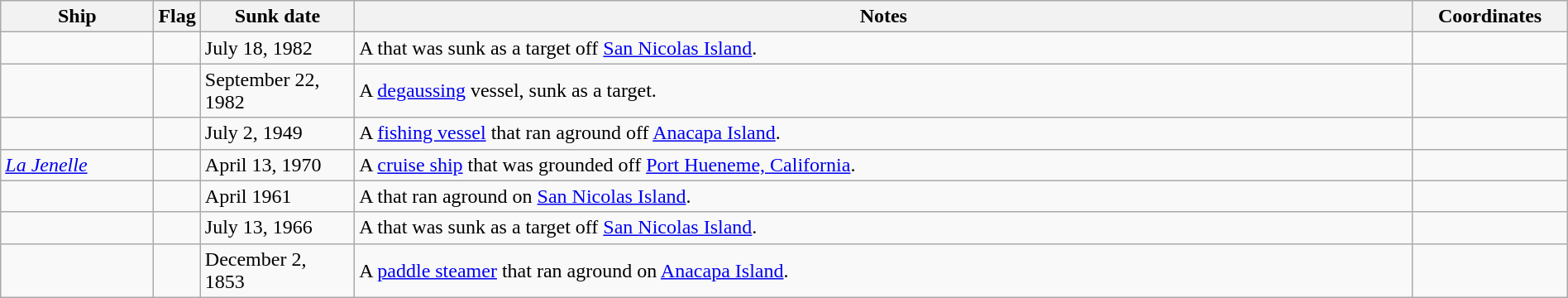<table class=wikitable | style = "width:100%">
<tr>
<th style="width:10%">Ship</th>
<th>Flag</th>
<th style="width:10%">Sunk date</th>
<th style="width:70%">Notes</th>
<th style="width:10%">Coordinates</th>
</tr>
<tr>
<td></td>
<td></td>
<td>July 18, 1982</td>
<td>A  that was sunk as a target off <a href='#'>San Nicolas Island</a>.</td>
<td></td>
</tr>
<tr>
<td></td>
<td></td>
<td>September 22, 1982</td>
<td>A <a href='#'>degaussing</a> vessel, sunk as a target.</td>
<td></td>
</tr>
<tr>
<td></td>
<td></td>
<td>July 2, 1949</td>
<td>A <a href='#'>fishing vessel</a> that ran aground off <a href='#'>Anacapa Island</a>.</td>
<td></td>
</tr>
<tr>
<td><em><a href='#'>La Jenelle</a></em></td>
<td></td>
<td>April 13, 1970</td>
<td>A <a href='#'>cruise ship</a> that was grounded off <a href='#'>Port Hueneme, California</a>.</td>
<td></td>
</tr>
<tr>
<td></td>
<td></td>
<td>April 1961</td>
<td>A  that ran aground on <a href='#'>San Nicolas Island</a>.</td>
<td></td>
</tr>
<tr>
<td></td>
<td></td>
<td>July 13, 1966</td>
<td>A  that was sunk as a target off <a href='#'>San Nicolas Island</a>.</td>
<td></td>
</tr>
<tr>
<td></td>
<td></td>
<td>December 2, 1853</td>
<td>A <a href='#'>paddle steamer</a> that ran aground on <a href='#'>Anacapa Island</a>.</td>
<td></td>
</tr>
</table>
